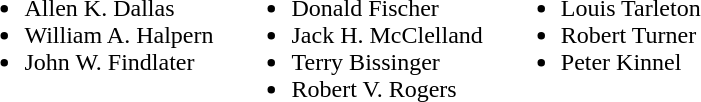<table border="0" cellpadding="5">
<tr valign="top">
<td><br><ul><li>Allen K. Dallas</li><li>William A. Halpern</li><li>John W. Findlater</li></ul></td>
<td><br><ul><li>Donald Fischer</li><li>Jack H. McClelland</li><li>Terry Bissinger</li><li>Robert V. Rogers</li></ul></td>
<td><br><ul><li>Louis Tarleton</li><li>Robert Turner</li><li>Peter Kinnel</li></ul></td>
</tr>
</table>
